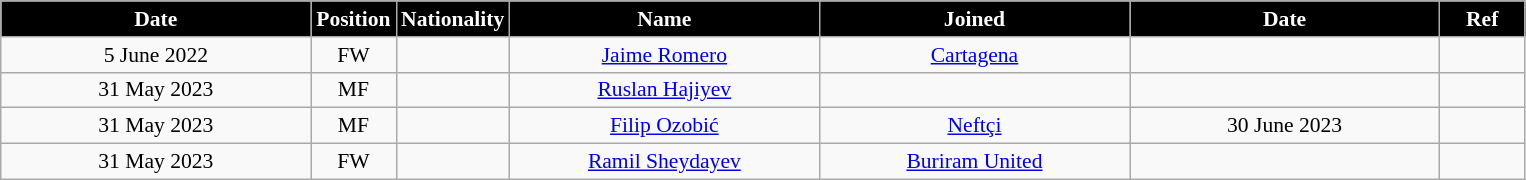<table class="wikitable"  style="text-align:center; font-size:90%; ">
<tr>
<th style="background:#000000; color:#fff; width:200px;">Date</th>
<th style="background:#000000; color:#fff; width:50px;">Position</th>
<th style="background:#000000; color:#fff; width:50px;">Nationality</th>
<th style="background:#000000; color:#fff; width:200px;">Name</th>
<th style="background:#000000; color:#fff; width:200px;">Joined</th>
<th style="background:#000000; color:#fff; width:200px;">Date</th>
<th style="background:#000000; color:#fff; width:50px;">Ref</th>
</tr>
<tr>
<td>5 June 2022</td>
<td>FW</td>
<td></td>
<td><a href='#'>Jaime Romero</a></td>
<td><a href='#'>Cartagena</a></td>
<td></td>
<td></td>
</tr>
<tr>
<td>31 May 2023</td>
<td>MF</td>
<td></td>
<td><a href='#'>Ruslan Hajiyev</a></td>
<td></td>
<td></td>
<td></td>
</tr>
<tr>
<td>31 May 2023</td>
<td>MF</td>
<td></td>
<td><a href='#'>Filip Ozobić</a></td>
<td><a href='#'>Neftçi</a></td>
<td>30 June 2023</td>
<td></td>
</tr>
<tr>
<td>31 May 2023</td>
<td>FW</td>
<td></td>
<td><a href='#'>Ramil Sheydayev</a></td>
<td><a href='#'>Buriram United</a></td>
<td></td>
<td></td>
</tr>
</table>
